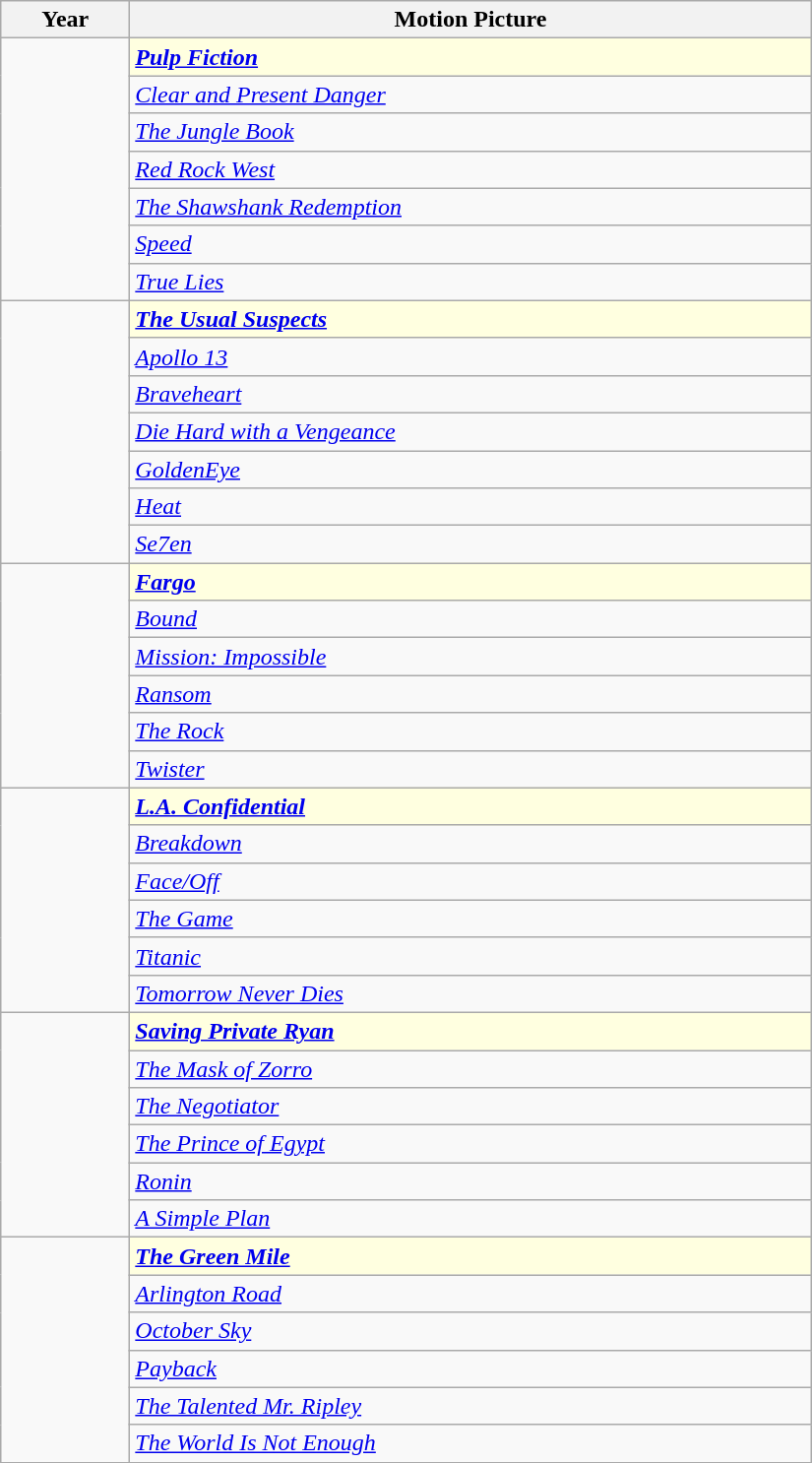<table class="wikitable" width="550px" border="1" cellpadding="5" cellspacing="0" align="centre">
<tr>
<th width="80px">Year</th>
<th>Motion Picture</th>
</tr>
<tr>
<td rowspan=7></td>
<td style="background:lightyellow"><strong><em><a href='#'>Pulp Fiction</a></em></strong></td>
</tr>
<tr>
<td><em><a href='#'>Clear and Present Danger</a></em></td>
</tr>
<tr>
<td><em><a href='#'>The Jungle Book</a></em></td>
</tr>
<tr>
<td><em><a href='#'>Red Rock West</a></em></td>
</tr>
<tr>
<td><em><a href='#'>The Shawshank Redemption</a></em></td>
</tr>
<tr>
<td><em><a href='#'>Speed</a></em></td>
</tr>
<tr>
<td><em><a href='#'>True Lies</a></em></td>
</tr>
<tr>
<td rowspan=7></td>
<td style="background:lightyellow"><strong><em><a href='#'>The Usual Suspects</a></em></strong></td>
</tr>
<tr>
<td><em><a href='#'>Apollo 13</a></em></td>
</tr>
<tr>
<td><em><a href='#'>Braveheart</a></em></td>
</tr>
<tr>
<td><em><a href='#'>Die Hard with a Vengeance</a></em></td>
</tr>
<tr>
<td><em><a href='#'>GoldenEye</a></em></td>
</tr>
<tr>
<td><em><a href='#'>Heat</a></em></td>
</tr>
<tr>
<td><em><a href='#'>Se7en</a></em></td>
</tr>
<tr>
<td rowspan=6></td>
<td style="background:lightyellow"><strong><em><a href='#'>Fargo</a></em></strong></td>
</tr>
<tr>
<td><em><a href='#'>Bound</a></em></td>
</tr>
<tr>
<td><em><a href='#'>Mission: Impossible</a></em></td>
</tr>
<tr>
<td><em><a href='#'>Ransom</a></em></td>
</tr>
<tr>
<td><em><a href='#'>The Rock</a></em></td>
</tr>
<tr>
<td><em><a href='#'>Twister</a></em></td>
</tr>
<tr>
<td rowspan=6></td>
<td style="background:lightyellow"><strong><em><a href='#'>L.A. Confidential</a></em></strong></td>
</tr>
<tr>
<td><em><a href='#'>Breakdown</a></em></td>
</tr>
<tr>
<td><em><a href='#'>Face/Off</a></em></td>
</tr>
<tr>
<td><em><a href='#'>The Game</a></em></td>
</tr>
<tr>
<td><em><a href='#'>Titanic</a></em></td>
</tr>
<tr>
<td><em><a href='#'>Tomorrow Never Dies</a></em></td>
</tr>
<tr>
<td rowspan=6></td>
<td style="background:lightyellow"><strong><em><a href='#'>Saving Private Ryan</a></em></strong></td>
</tr>
<tr>
<td><em><a href='#'>The Mask of Zorro</a></em></td>
</tr>
<tr>
<td><em><a href='#'>The Negotiator</a></em></td>
</tr>
<tr>
<td><em><a href='#'>The Prince of Egypt</a></em></td>
</tr>
<tr>
<td><em><a href='#'>Ronin</a></em></td>
</tr>
<tr>
<td><em><a href='#'>A Simple Plan</a></em></td>
</tr>
<tr>
<td rowspan=6></td>
<td style="background:lightyellow"><strong><em><a href='#'>The Green Mile</a></em></strong></td>
</tr>
<tr>
<td><em><a href='#'>Arlington Road</a></em></td>
</tr>
<tr>
<td><em><a href='#'>October Sky</a></em></td>
</tr>
<tr>
<td><em><a href='#'>Payback</a></em></td>
</tr>
<tr>
<td><em><a href='#'>The Talented Mr. Ripley</a></em></td>
</tr>
<tr>
<td><em><a href='#'>The World Is Not Enough</a></em></td>
</tr>
</table>
